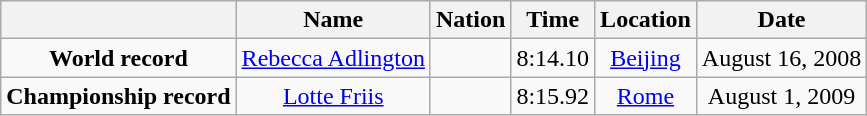<table class=wikitable style=text-align:center>
<tr>
<th></th>
<th>Name</th>
<th>Nation</th>
<th>Time</th>
<th>Location</th>
<th>Date</th>
</tr>
<tr>
<td><strong>World record</strong></td>
<td><a href='#'>Rebecca Adlington</a></td>
<td></td>
<td align=left>8:14.10</td>
<td><a href='#'>Beijing</a></td>
<td>August 16, 2008</td>
</tr>
<tr>
<td><strong>Championship record</strong></td>
<td><a href='#'>Lotte Friis</a></td>
<td></td>
<td align=left>8:15.92</td>
<td><a href='#'>Rome</a></td>
<td>August 1, 2009</td>
</tr>
</table>
